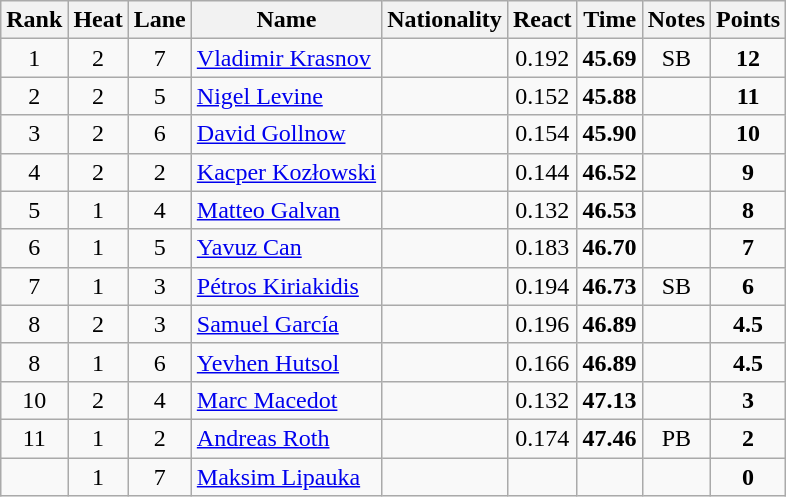<table class="wikitable sortable" style="text-align:center">
<tr>
<th>Rank</th>
<th>Heat</th>
<th>Lane</th>
<th>Name</th>
<th>Nationality</th>
<th>React</th>
<th>Time</th>
<th>Notes</th>
<th>Points</th>
</tr>
<tr>
<td>1</td>
<td>2</td>
<td>7</td>
<td align=left><a href='#'>Vladimir Krasnov</a></td>
<td align=left></td>
<td>0.192</td>
<td><strong>45.69</strong></td>
<td>SB</td>
<td><strong>12</strong></td>
</tr>
<tr>
<td>2</td>
<td>2</td>
<td>5</td>
<td align=left><a href='#'>Nigel Levine</a></td>
<td align=left></td>
<td>0.152</td>
<td><strong>45.88</strong></td>
<td></td>
<td><strong>11</strong></td>
</tr>
<tr>
<td>3</td>
<td>2</td>
<td>6</td>
<td align=left><a href='#'>David Gollnow</a></td>
<td align=left></td>
<td>0.154</td>
<td><strong>45.90</strong></td>
<td></td>
<td><strong>10</strong></td>
</tr>
<tr>
<td>4</td>
<td>2</td>
<td>2</td>
<td align=left><a href='#'>Kacper Kozłowski</a></td>
<td align=left></td>
<td>0.144</td>
<td><strong>46.52</strong></td>
<td></td>
<td><strong>9</strong></td>
</tr>
<tr>
<td>5</td>
<td>1</td>
<td>4</td>
<td align=left><a href='#'>Matteo Galvan</a></td>
<td align=left></td>
<td>0.132</td>
<td><strong>46.53</strong></td>
<td></td>
<td><strong>8</strong></td>
</tr>
<tr>
<td>6</td>
<td>1</td>
<td>5</td>
<td align=left><a href='#'>Yavuz Can</a></td>
<td align=left></td>
<td>0.183</td>
<td><strong>46.70</strong></td>
<td></td>
<td><strong>7</strong></td>
</tr>
<tr>
<td>7</td>
<td>1</td>
<td>3</td>
<td align=left><a href='#'>Pétros Kiriakidis</a></td>
<td align=left></td>
<td>0.194</td>
<td><strong>46.73</strong></td>
<td>SB</td>
<td><strong>6</strong></td>
</tr>
<tr>
<td>8</td>
<td>2</td>
<td>3</td>
<td align=left><a href='#'>Samuel García</a></td>
<td align=left></td>
<td>0.196</td>
<td><strong>46.89</strong></td>
<td></td>
<td><strong>4.5</strong></td>
</tr>
<tr>
<td>8</td>
<td>1</td>
<td>6</td>
<td align=left><a href='#'>Yevhen Hutsol</a></td>
<td align=left></td>
<td>0.166</td>
<td><strong>46.89</strong></td>
<td></td>
<td><strong>4.5</strong></td>
</tr>
<tr>
<td>10</td>
<td>2</td>
<td>4</td>
<td align=left><a href='#'>Marc Macedot</a></td>
<td align=left></td>
<td>0.132</td>
<td><strong>47.13</strong></td>
<td></td>
<td><strong>3</strong></td>
</tr>
<tr>
<td>11</td>
<td>1</td>
<td>2</td>
<td align=left><a href='#'>Andreas Roth</a></td>
<td align=left></td>
<td>0.174</td>
<td><strong>47.46</strong></td>
<td>PB</td>
<td><strong>2</strong></td>
</tr>
<tr>
<td></td>
<td>1</td>
<td>7</td>
<td align=left><a href='#'>Maksim Lipauka</a></td>
<td align=left></td>
<td></td>
<td><strong></strong></td>
<td></td>
<td><strong>0</strong></td>
</tr>
</table>
